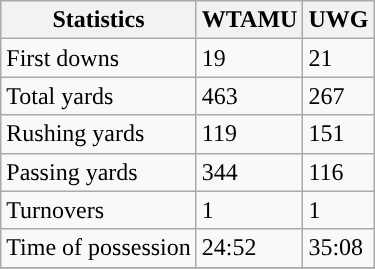<table class="wikitable">
<tr>
<th>Statistics</th>
<th>WTAMU</th>
<th>UWG</th>
</tr>
<tr>
<td>First downs</td>
<td>19</td>
<td>21</td>
</tr>
<tr>
<td>Total yards</td>
<td>463</td>
<td>267</td>
</tr>
<tr>
<td>Rushing yards</td>
<td>119</td>
<td>151</td>
</tr>
<tr>
<td>Passing yards</td>
<td>344</td>
<td>116</td>
</tr>
<tr>
<td>Turnovers</td>
<td>1</td>
<td>1</td>
</tr>
<tr>
<td>Time of possession</td>
<td>24:52</td>
<td>35:08</td>
</tr>
<tr>
</tr>
</table>
